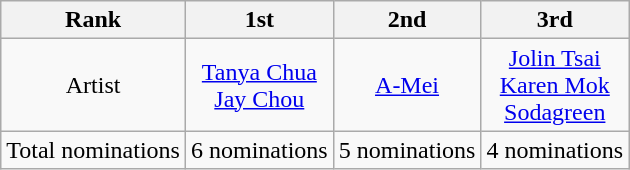<table class="wikitable">
<tr>
<th>Rank</th>
<th>1st</th>
<th>2nd</th>
<th>3rd</th>
</tr>
<tr align="center">
<td>Artist</td>
<td><a href='#'>Tanya Chua</a><br><a href='#'>Jay Chou</a></td>
<td><a href='#'>A-Mei</a><br></td>
<td><a href='#'>Jolin Tsai</a><br><a href='#'>Karen Mok</a><br><a href='#'>Sodagreen</a></td>
</tr>
<tr align="center">
<td>Total nominations</td>
<td>6 nominations</td>
<td>5 nominations</td>
<td>4 nominations</td>
</tr>
</table>
